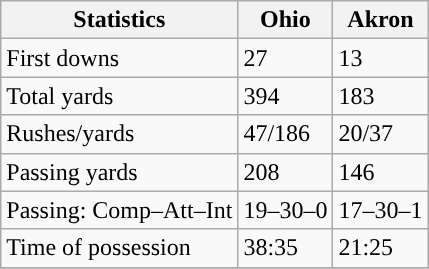<table class="wikitable" style="float: left;">
<tr>
<th>Statistics</th>
<th>Ohio</th>
<th>Akron</th>
</tr>
<tr>
<td>First downs</td>
<td>27</td>
<td>13</td>
</tr>
<tr>
<td>Total yards</td>
<td>394</td>
<td>183</td>
</tr>
<tr>
<td>Rushes/yards</td>
<td>47/186</td>
<td>20/37</td>
</tr>
<tr>
<td>Passing yards</td>
<td>208</td>
<td>146</td>
</tr>
<tr>
<td>Passing: Comp–Att–Int</td>
<td>19–30–0</td>
<td>17–30–1</td>
</tr>
<tr>
<td>Time of possession</td>
<td>38:35</td>
<td>21:25</td>
</tr>
<tr>
</tr>
</table>
